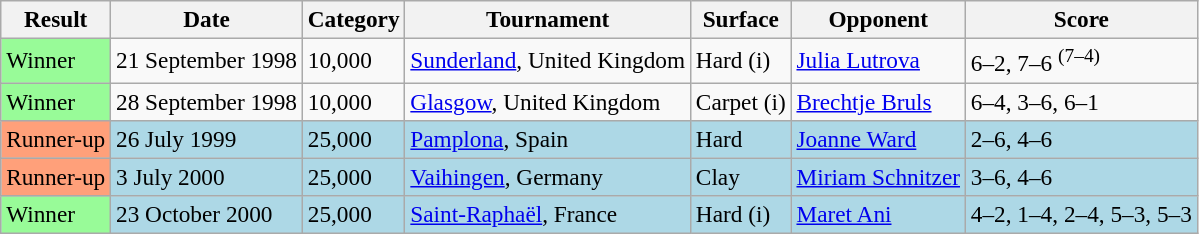<table class="sortable wikitable" style="font-size:97%;">
<tr>
<th>Result</th>
<th>Date</th>
<th>Category</th>
<th>Tournament</th>
<th>Surface</th>
<th>Opponent</th>
<th>Score</th>
</tr>
<tr>
<td bgcolor="98FB98">Winner</td>
<td>21 September 1998</td>
<td>10,000</td>
<td><a href='#'>Sunderland</a>, United Kingdom</td>
<td>Hard (i)</td>
<td> <a href='#'>Julia Lutrova</a></td>
<td>6–2, 7–6 <sup>(7–4)</sup></td>
</tr>
<tr>
<td bgcolor="98FB98">Winner</td>
<td>28 September 1998</td>
<td>10,000</td>
<td><a href='#'>Glasgow</a>, United Kingdom</td>
<td>Carpet (i)</td>
<td> <a href='#'>Brechtje Bruls</a></td>
<td>6–4, 3–6, 6–1</td>
</tr>
<tr style="background:lightblue;">
<td bgcolor="FFA07A">Runner-up</td>
<td>26 July 1999</td>
<td>25,000</td>
<td><a href='#'>Pamplona</a>, Spain</td>
<td>Hard</td>
<td> <a href='#'>Joanne Ward</a></td>
<td>2–6, 4–6</td>
</tr>
<tr style="background:lightblue;">
<td bgcolor="FFA07A">Runner-up</td>
<td>3 July 2000</td>
<td>25,000</td>
<td><a href='#'>Vaihingen</a>, Germany</td>
<td>Clay</td>
<td> <a href='#'>Miriam Schnitzer</a></td>
<td>3–6, 4–6</td>
</tr>
<tr style="background:lightblue;">
<td bgcolor="98FB98">Winner</td>
<td>23 October 2000</td>
<td>25,000</td>
<td><a href='#'>Saint-Raphaël</a>, France</td>
<td>Hard (i)</td>
<td> <a href='#'>Maret Ani</a></td>
<td>4–2, 1–4, 2–4, 5–3, 5–3</td>
</tr>
</table>
